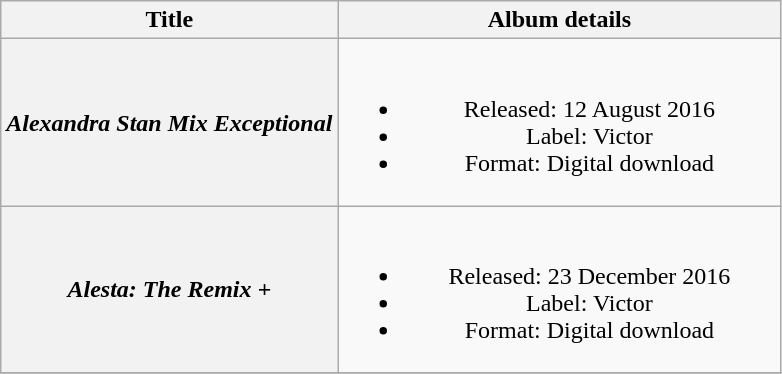<table class="wikitable plainrowheaders" style="text-align:center;">
<tr>
<th scope="col">Title</th>
<th scope="col" style="width:18em;">Album details</th>
</tr>
<tr>
<th scope="row"><em>Alexandra Stan Mix Exceptional</em></th>
<td><br><ul><li>Released: 12 August 2016</li><li>Label: Victor</li><li>Format: Digital download</li></ul></td>
</tr>
<tr>
<th scope="row"><em>Alesta: The Remix +</em></th>
<td><br><ul><li>Released: 23 December 2016</li><li>Label: Victor</li><li>Format: Digital download</li></ul></td>
</tr>
<tr>
</tr>
</table>
